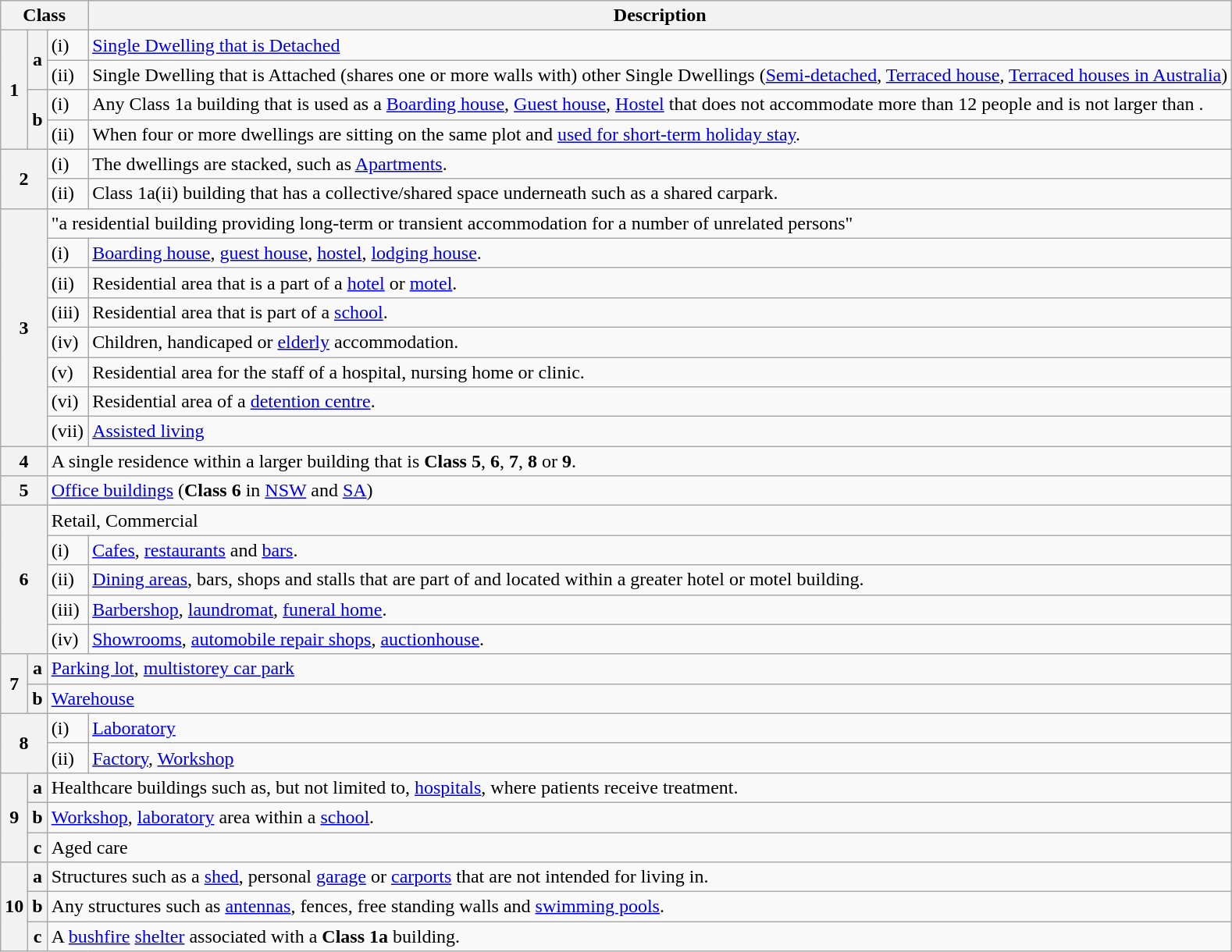<table class="wikitable sortable mw-collapsible">
<tr>
<th colspan="3">Class</th>
<th>Description</th>
</tr>
<tr>
<th rowspan="4" scope="row">1</th>
<th rowspan="2" scope="row">a</th>
<td>(i)</td>
<td><a href='#'>Single Dwelling that is Detached</a></td>
</tr>
<tr>
<td>(ii)</td>
<td>Single Dwelling that is Attached (shares one or more walls with) other Single Dwellings (<a href='#'>Semi-detached</a>, <a href='#'>Terraced house</a>, <a href='#'>Terraced houses in Australia</a>)</td>
</tr>
<tr>
<th rowspan="2" scope="row">b</th>
<td>(i)</td>
<td>Any Class 1a building that is used as a <a href='#'>Boarding house</a>, <a href='#'>Guest house</a>, <a href='#'>Hostel</a> that does not accommodate more than 12 people and is not larger than .</td>
</tr>
<tr>
<td>(ii)</td>
<td>When four or more dwellings are sitting on the same plot and <a href='#'>used for short-term holiday stay</a>.</td>
</tr>
<tr>
<th colspan="2" rowspan="2">2</th>
<td>(i)</td>
<td>The dwellings are stacked, such as <a href='#'>Apartments</a>.</td>
</tr>
<tr>
<td>(ii)</td>
<td>Class 1a(ii) building that has a collective/shared space underneath such as a shared carpark.</td>
</tr>
<tr>
<th colspan="2" rowspan="8">3</th>
<td colspan="2">"a residential building providing long-term or transient accommodation for a number of unrelated persons"</td>
</tr>
<tr>
<td>(i)</td>
<td><a href='#'>Boarding house</a>, <a href='#'>guest house</a>, <a href='#'>hostel</a>, <a href='#'>lodging house</a>.</td>
</tr>
<tr>
<td>(ii)</td>
<td>Residential area that is a part of a <a href='#'>hotel</a> or <a href='#'>motel</a>.</td>
</tr>
<tr>
<td>(iii)</td>
<td>Residential area that is part of a <a href='#'>school</a>.</td>
</tr>
<tr>
<td>(iv)</td>
<td>Children, handicaped or <a href='#'>elderly</a> accommodation.</td>
</tr>
<tr>
<td>(v)</td>
<td>Residential area for the staff of a hospital, nursing home or clinic.</td>
</tr>
<tr>
<td>(vi)</td>
<td>Residential area of a <a href='#'>detention centre</a>.</td>
</tr>
<tr>
<td>(vii)</td>
<td><a href='#'>Assisted living</a></td>
</tr>
<tr>
<th colspan="2">4</th>
<td colspan="2">A single residence within a larger building that is <strong>Class 5</strong>, <strong>6</strong>, <strong>7</strong>, <strong>8</strong> or <strong>9</strong>.</td>
</tr>
<tr>
<th colspan="2">5</th>
<td colspan="2"><a href='#'>Office buildings</a> (<strong>Class 6</strong> in <a href='#'>NSW</a> and <a href='#'>SA</a>)</td>
</tr>
<tr>
<th colspan="2" rowspan="5">6</th>
<td colspan="2">Retail, Commercial</td>
</tr>
<tr>
<td>(i)</td>
<td><a href='#'>Cafes</a>, <a href='#'>restaurants</a> and <a href='#'>bars</a>.</td>
</tr>
<tr>
<td>(ii)</td>
<td><a href='#'>Dining areas</a>, bars, shops and stalls that are part of and located within a greater hotel or motel building.</td>
</tr>
<tr>
<td>(iii)</td>
<td><a href='#'>Barbershop</a>, <a href='#'>laundromat</a>, <a href='#'>funeral home</a>.</td>
</tr>
<tr>
<td>(iv)</td>
<td><a href='#'>Showrooms</a>, <a href='#'>automobile repair shops</a>, <a href='#'>auctionhouse</a>.</td>
</tr>
<tr>
<th rowspan="2">7</th>
<th>a</th>
<td colspan="2"><a href='#'>Parking lot</a>, <a href='#'>multistorey car park</a></td>
</tr>
<tr>
<th>b</th>
<td colspan="2"><a href='#'>Warehouse</a></td>
</tr>
<tr>
<th colspan="2" rowspan="2">8</th>
<td>(i)</td>
<td><a href='#'>Laboratory</a></td>
</tr>
<tr>
<td>(ii)</td>
<td><a href='#'>Factory</a>, <a href='#'>Workshop</a></td>
</tr>
<tr>
<th rowspan="3">9</th>
<th>a</th>
<td colspan="2">Healthcare buildings such as, but not limited to, <a href='#'>hospitals</a>, where patients receive treatment.</td>
</tr>
<tr>
<th>b</th>
<td colspan="2"><a href='#'>Workshop</a>, <a href='#'>laboratory</a> area within a <a href='#'>school</a>.</td>
</tr>
<tr>
<th>c</th>
<td colspan="2">Aged care</td>
</tr>
<tr>
<th rowspan="3">10</th>
<th>a</th>
<td colspan="2">Structures such as a <a href='#'>shed</a>, personal <a href='#'>garage</a> or <a href='#'>carports</a> that are not intended for living in.</td>
</tr>
<tr>
<th>b</th>
<td colspan="2">Any structures such as <a href='#'>antennas</a>, fences, free standing walls and <a href='#'>swimming pools</a>.</td>
</tr>
<tr>
<th>c</th>
<td colspan="2">A <a href='#'>bushfire</a> <a href='#'>shelter</a> associated with a <strong>Class 1a</strong> building.</td>
</tr>
</table>
